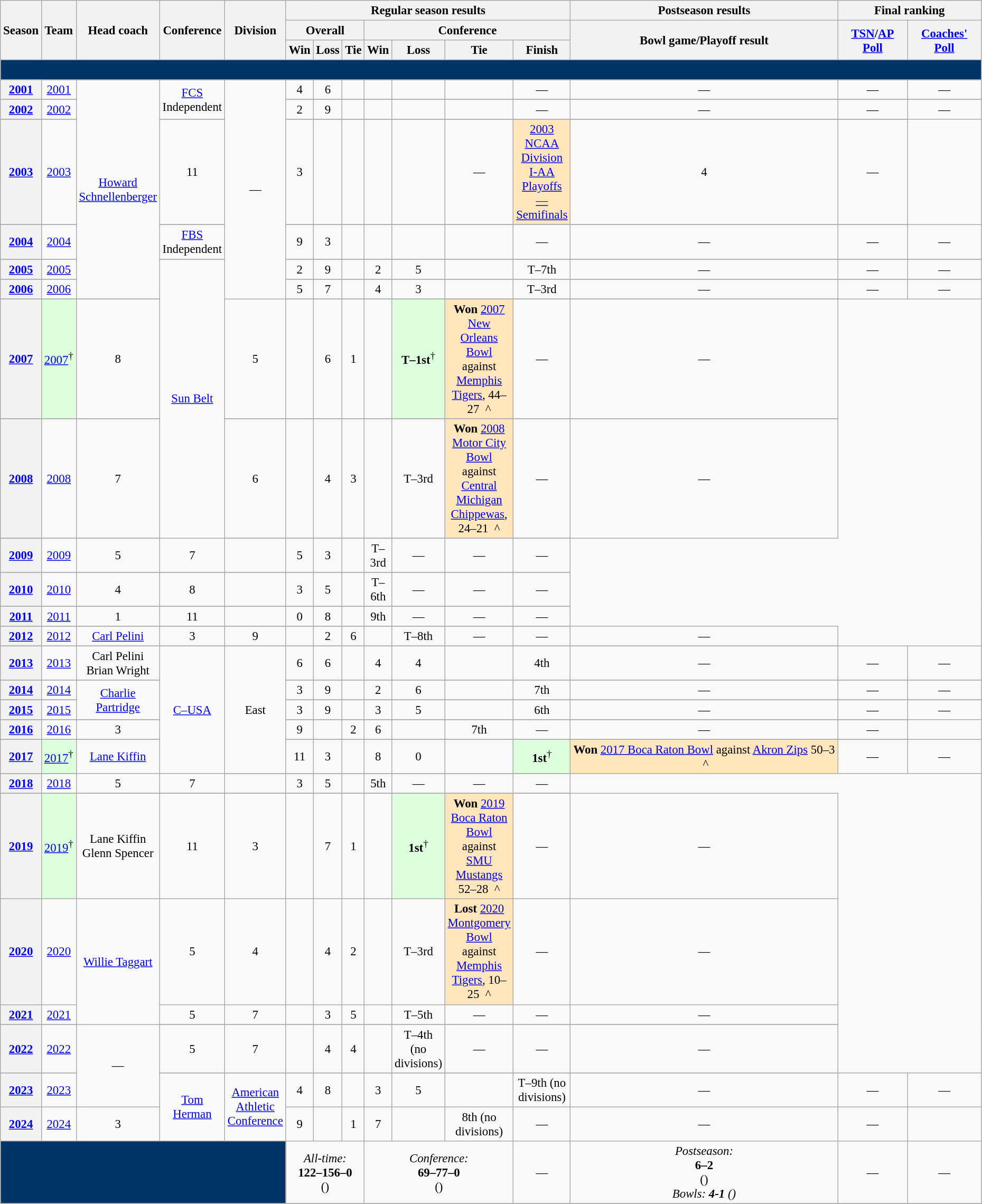<table class="wikitable" style="font-size: 95%; text-align:center;" width="98%">
<tr>
<th rowspan="3">Season</th>
<th rowspan="3">Team</th>
<th rowspan="3">Head coach</th>
<th rowspan="3">Conference</th>
<th rowspan="3">Division</th>
<th colspan="7">Regular season results</th>
<th colspan="1" style="width:29%;">Postseason results</th>
<th colspan="2" style="width:15%;">Final ranking</th>
</tr>
<tr>
<th colspan="3">Overall</th>
<th colspan="4">Conference</th>
<th rowspan="2">Bowl game/Playoff result</th>
<th rowspan="2" colspan="1"><a href='#'>TSN</a>/<a href='#'>AP Poll</a></th>
<th rowspan="2" colspan="1"><a href='#'>Coaches' Poll</a></th>
</tr>
<tr>
<th>Win</th>
<th>Loss</th>
<th>Tie</th>
<th>Win</th>
<th>Loss</th>
<th>Tie</th>
<th>Finish</th>
</tr>
<tr>
<td colspan="15" style="background:#003366;color:#003366"><span><strong>Florida Atlantic Owls</strong></span></td>
</tr>
<tr>
<th scope="row"><a href='#'>2001</a></th>
<td><a href='#'>2001</a></td>
<td rowspan="11"><a href='#'>Howard Schnellenberger</a></td>
<td rowspan="3"><a href='#'>FCS</a> Independent</td>
<td rowspan="12">—</td>
<td>4</td>
<td>6</td>
<td></td>
<td></td>
<td></td>
<td></td>
<td>—</td>
<td>—</td>
<td>—</td>
<td>—</td>
</tr>
<tr>
</tr>
<tr>
<th scope="row"><a href='#'>2002</a></th>
<td><a href='#'>2002</a></td>
<td>2</td>
<td>9</td>
<td></td>
<td></td>
<td></td>
<td></td>
<td>—</td>
<td>—</td>
<td>—</td>
<td>—</td>
</tr>
<tr>
</tr>
<tr>
<th scope="row"><a href='#'>2003</a></th>
<td><a href='#'>2003</a></td>
<td>11</td>
<td>3</td>
<td></td>
<td></td>
<td></td>
<td></td>
<td>—</td>
<td style="background:#FFE6BD;"><a href='#'>2003 NCAA Division I-AA Playoffs — Semifinals</a></td>
<td>4</td>
<td>—</td>
</tr>
<tr>
</tr>
<tr>
<th scope="row"><a href='#'>2004</a></th>
<td><a href='#'>2004</a></td>
<td rowspan="1"><a href='#'>FBS</a> Independent</td>
<td>9</td>
<td>3</td>
<td></td>
<td></td>
<td></td>
<td></td>
<td>—</td>
<td>—</td>
<td>—</td>
<td>—</td>
</tr>
<tr>
</tr>
<tr>
<th scope="row"><a href='#'>2005</a></th>
<td><a href='#'>2005</a></td>
<td rowspan="8"><a href='#'>Sun Belt</a></td>
<td>2</td>
<td>9</td>
<td></td>
<td>2</td>
<td>5</td>
<td></td>
<td>T–7th</td>
<td>—</td>
<td>—</td>
<td>—</td>
</tr>
<tr>
</tr>
<tr>
<th scope="row"><a href='#'>2006</a></th>
<td><a href='#'>2006</a></td>
<td>5</td>
<td>7</td>
<td></td>
<td>4</td>
<td>3</td>
<td></td>
<td>T–3rd</td>
<td>—</td>
<td>—</td>
<td>—</td>
</tr>
<tr>
</tr>
<tr>
<th scope="row"><a href='#'>2007</a></th>
<td style="background:#DDFFDD;"><a href='#'>2007</a><sup>†</sup></td>
<td>8</td>
<td>5</td>
<td></td>
<td>6</td>
<td>1</td>
<td></td>
<td style="background:#DDFFDD;"><strong>T–1st</strong><sup>†</sup></td>
<td style="background:#FFE6BD;"><strong>Won</strong> <a href='#'>2007 New Orleans Bowl</a> against <a href='#'>Memphis Tigers</a>, 44–27  ^</td>
<td>—</td>
<td>—</td>
</tr>
<tr>
</tr>
<tr>
<th scope="row"><a href='#'>2008</a></th>
<td><a href='#'>2008</a></td>
<td>7</td>
<td>6</td>
<td></td>
<td>4</td>
<td>3</td>
<td></td>
<td>T–3rd</td>
<td style="background:#FFE6BD;"><strong>Won</strong> <a href='#'>2008 Motor City Bowl</a> against <a href='#'>Central Michigan Chippewas</a>, 24–21  ^</td>
<td>—</td>
<td>—</td>
</tr>
<tr>
</tr>
<tr>
<th scope="row"><a href='#'>2009</a></th>
<td><a href='#'>2009</a></td>
<td>5</td>
<td>7</td>
<td></td>
<td>5</td>
<td>3</td>
<td></td>
<td>T–3rd</td>
<td>—</td>
<td>—</td>
<td>—</td>
</tr>
<tr>
</tr>
<tr>
<th scope="row"><a href='#'>2010</a></th>
<td><a href='#'>2010</a></td>
<td>4</td>
<td>8</td>
<td></td>
<td>3</td>
<td>5</td>
<td></td>
<td>T–6th</td>
<td>—</td>
<td>—</td>
<td>—</td>
</tr>
<tr>
</tr>
<tr>
<th scope="row"><a href='#'>2011</a></th>
<td><a href='#'>2011</a></td>
<td>1</td>
<td>11</td>
<td></td>
<td>0</td>
<td>8</td>
<td></td>
<td>9th</td>
<td>—</td>
<td>—</td>
<td>—</td>
</tr>
<tr>
</tr>
<tr>
<th scope="row"><a href='#'>2012</a></th>
<td><a href='#'>2012</a></td>
<td rowspan="1"><a href='#'>Carl Pelini</a></td>
<td>3</td>
<td>9</td>
<td></td>
<td>2</td>
<td>6</td>
<td></td>
<td>T–8th</td>
<td>—</td>
<td>—</td>
<td>—</td>
</tr>
<tr>
</tr>
<tr>
<th scope="row"><a href='#'>2013</a></th>
<td><a href='#'>2013</a></td>
<td rowspan="1">Carl Pelini<br>Brian Wright</td>
<td rowspan="10"><a href='#'>C–USA</a></td>
<td rowspan="9">East</td>
<td>6</td>
<td>6</td>
<td></td>
<td>4</td>
<td>4</td>
<td></td>
<td>4th</td>
<td>—</td>
<td>—</td>
<td>—</td>
</tr>
<tr>
</tr>
<tr>
<th scope="row"><a href='#'>2014</a></th>
<td><a href='#'>2014</a></td>
<td rowspan="3"><a href='#'>Charlie Partridge</a></td>
<td>3</td>
<td>9</td>
<td></td>
<td>2</td>
<td>6</td>
<td></td>
<td>7th</td>
<td>—</td>
<td>—</td>
<td>—</td>
</tr>
<tr>
</tr>
<tr>
<th scope="row"><a href='#'>2015</a></th>
<td><a href='#'>2015</a></td>
<td>3</td>
<td>9</td>
<td></td>
<td>3</td>
<td>5</td>
<td></td>
<td>6th</td>
<td>—</td>
<td>—</td>
<td>—</td>
</tr>
<tr>
</tr>
<tr>
<th scope="row"><a href='#'>2016</a></th>
<td><a href='#'>2016</a></td>
<td>3</td>
<td>9</td>
<td></td>
<td>2</td>
<td>6</td>
<td></td>
<td>7th</td>
<td>—</td>
<td>—</td>
<td>—</td>
</tr>
<tr>
</tr>
<tr>
<th scope="row"><a href='#'>2017</a></th>
<td style="background:#DDFFDD;"><a href='#'>2017</a><sup>†</sup></td>
<td rowspan="2"><a href='#'>Lane Kiffin</a></td>
<td>11</td>
<td>3</td>
<td></td>
<td>8</td>
<td>0</td>
<td></td>
<td style="background:#DDFFDD;"><strong>1st</strong><sup>†</sup></td>
<td style="background:#FFE6BD;"><strong>Won</strong> <a href='#'>2017 Boca Raton Bowl</a> against <a href='#'>Akron Zips</a> 50–3  ^</td>
<td>—</td>
<td>—</td>
</tr>
<tr>
</tr>
<tr>
<th scope="row"><a href='#'>2018</a></th>
<td><a href='#'>2018</a></td>
<td>5</td>
<td>7</td>
<td></td>
<td>3</td>
<td>5</td>
<td></td>
<td>5th</td>
<td>—</td>
<td>—</td>
<td>—</td>
</tr>
<tr>
</tr>
<tr>
<th scope="row"><a href='#'>2019</a></th>
<td style="background:#DDFFDD;"><a href='#'>2019</a><sup>†</sup></td>
<td rowspan="1">Lane Kiffin<br>Glenn Spencer</td>
<td>11</td>
<td>3</td>
<td></td>
<td>7</td>
<td>1</td>
<td></td>
<td style="background:#DDFFDD;"><strong>1st</strong><sup>†</sup></td>
<td style="background:#FFE6BD;"><strong>Won</strong> <a href='#'>2019 Boca Raton Bowl</a> against <a href='#'>SMU Mustangs</a> 52–28  ^</td>
<td>—</td>
<td>—</td>
</tr>
<tr>
<th scope="row"><a href='#'>2020</a></th>
<td><a href='#'>2020</a></td>
<td rowspan="3"><a href='#'>Willie Taggart</a></td>
<td>5</td>
<td>4</td>
<td></td>
<td>4</td>
<td>2</td>
<td></td>
<td>T–3rd</td>
<td style="background:#FFE6BD;"><strong>Lost</strong> <a href='#'>2020 Montgomery Bowl</a> against <a href='#'>Memphis Tigers</a>, 10–25  ^</td>
<td>—</td>
<td>—</td>
</tr>
<tr>
<th scope="row"><a href='#'>2021</a></th>
<td><a href='#'>2021</a></td>
<td>5</td>
<td>7</td>
<td></td>
<td>3</td>
<td>5</td>
<td></td>
<td>T–5th</td>
<td>—</td>
<td>—</td>
<td>—</td>
</tr>
<tr>
</tr>
<tr>
<th scope="row"><a href='#'>2022</a></th>
<td><a href='#'>2022</a></td>
<td rowspan="3">—</td>
<td>5</td>
<td>7</td>
<td></td>
<td>4</td>
<td>4</td>
<td></td>
<td>T–4th (no divisions)</td>
<td>—</td>
<td>—</td>
<td>—</td>
</tr>
<tr>
</tr>
<tr>
<th scope="row"><a href='#'>2023</a></th>
<td><a href='#'>2023</a></td>
<td rowspan="2"><a href='#'>Tom Herman</a></td>
<td rowspan="2"><a href='#'>American Athletic Conference</a></td>
<td>4</td>
<td>8</td>
<td></td>
<td>3</td>
<td>5</td>
<td></td>
<td>T–9th (no divisions)</td>
<td>—</td>
<td>—</td>
<td>—</td>
</tr>
<tr>
<th scope="row"><a href='#'>2024</a></th>
<td><a href='#'>2024</a></td>
<td>3</td>
<td>9</td>
<td></td>
<td>1</td>
<td>7</td>
<td></td>
<td>8th (no divisions)</td>
<td>—</td>
<td>—</td>
<td>—</td>
</tr>
<tr>
<td colspan="5" style="background:#003366;color:#003366"><span><strong>Totals</strong></span></td>
<td colspan="3"><em>All-time:</em><br><strong>122–156–0</strong><br>()</td>
<td colspan="3"><em>Conference:</em><br><strong>69–77–0</strong><br>()</td>
<td>—</td>
<td><em>Postseason:</em><br><strong>6–2</strong><br>()<br><em>Bowls: <strong>4-1</strong> ()</em></td>
<td>—</td>
<td>—</td>
</tr>
<tr>
</tr>
</table>
